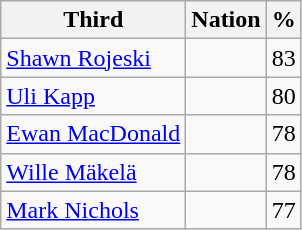<table class="wikitable">
<tr>
<th>Third</th>
<th>Nation</th>
<th>%</th>
</tr>
<tr>
<td><a href='#'>Shawn Rojeski</a></td>
<td></td>
<td>83</td>
</tr>
<tr>
<td><a href='#'>Uli Kapp</a></td>
<td></td>
<td>80</td>
</tr>
<tr>
<td><a href='#'>Ewan MacDonald</a></td>
<td></td>
<td>78</td>
</tr>
<tr>
<td><a href='#'>Wille Mäkelä</a></td>
<td></td>
<td>78</td>
</tr>
<tr>
<td><a href='#'>Mark Nichols</a></td>
<td></td>
<td>77</td>
</tr>
</table>
